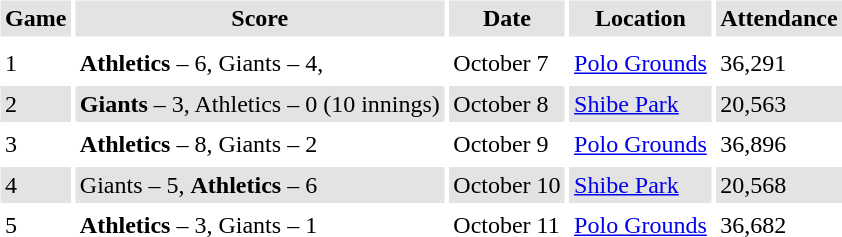<table border="0" cellspacing="3" cellpadding="3">
<tr style="background: #e3e3e3;">
<th>Game</th>
<th>Score</th>
<th>Date</th>
<th>Location</th>
<th>Attendance</th>
</tr>
<tr style="background: #e3e3e3;">
</tr>
<tr>
<td>1</td>
<td><strong>Athletics</strong> – 6, Giants – 4,</td>
<td>October 7</td>
<td><a href='#'>Polo Grounds</a></td>
<td>36,291</td>
</tr>
<tr style="background: #e3e3e3;">
<td>2</td>
<td><strong>Giants</strong> – 3, Athletics – 0 (10 innings)</td>
<td>October 8</td>
<td><a href='#'>Shibe Park</a></td>
<td>20,563</td>
</tr>
<tr>
<td>3</td>
<td><strong>Athletics</strong> – 8, Giants – 2</td>
<td>October 9</td>
<td><a href='#'>Polo Grounds</a></td>
<td>36,896</td>
</tr>
<tr style="background: #e3e3e3;">
<td>4</td>
<td>Giants – 5, <strong>Athletics</strong> – 6</td>
<td>October 10</td>
<td><a href='#'>Shibe Park</a></td>
<td>20,568</td>
</tr>
<tr>
<td>5</td>
<td><strong>Athletics</strong> – 3, Giants – 1</td>
<td>October 11</td>
<td><a href='#'>Polo Grounds</a></td>
<td>36,682</td>
</tr>
<tr style="background: #e3e3e3;">
</tr>
</table>
